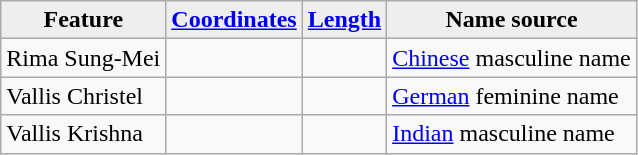<table class="wikitable">
<tr>
<th style="background:#eeeeee;">Feature</th>
<th style="background:#eeeeee;"><a href='#'>Coordinates</a></th>
<th style="background:#eeeeee;"><a href='#'>Length</a></th>
<th style="background:#eeeeee;">Name source</th>
</tr>
<tr>
<td>Rima Sung-Mei</td>
<td></td>
<td align="right"></td>
<td><a href='#'>Chinese</a> masculine name</td>
</tr>
<tr>
<td>Vallis Christel</td>
<td></td>
<td align="right"></td>
<td><a href='#'>German</a> feminine name</td>
</tr>
<tr>
<td>Vallis Krishna</td>
<td></td>
<td align="right"></td>
<td><a href='#'>Indian</a> masculine name</td>
</tr>
</table>
